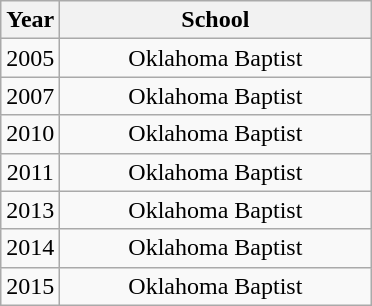<table class="wikitable" style=text-align:center>
<tr>
<th>Year</th>
<th width=200>School</th>
</tr>
<tr>
<td>2005</td>
<td>Oklahoma Baptist</td>
</tr>
<tr>
<td>2007</td>
<td>Oklahoma Baptist</td>
</tr>
<tr>
<td>2010</td>
<td>Oklahoma Baptist</td>
</tr>
<tr>
<td>2011</td>
<td>Oklahoma Baptist</td>
</tr>
<tr>
<td>2013</td>
<td>Oklahoma Baptist</td>
</tr>
<tr>
<td>2014</td>
<td>Oklahoma Baptist</td>
</tr>
<tr>
<td>2015</td>
<td>Oklahoma Baptist</td>
</tr>
</table>
